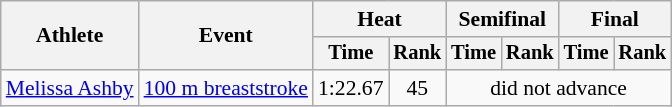<table class=wikitable style="font-size:90%">
<tr>
<th rowspan="2">Athlete</th>
<th rowspan="2">Event</th>
<th colspan="2">Heat</th>
<th colspan="2">Semifinal</th>
<th colspan="2">Final</th>
</tr>
<tr style="font-size:95%">
<th>Time</th>
<th>Rank</th>
<th>Time</th>
<th>Rank</th>
<th>Time</th>
<th>Rank</th>
</tr>
<tr align=center>
<td align=left><a href='#'>Melissa Ashby</a></td>
<td align=left><a href='#'>100 m breaststroke</a></td>
<td>1:22.67</td>
<td>45</td>
<td colspan=4>did not advance</td>
</tr>
</table>
